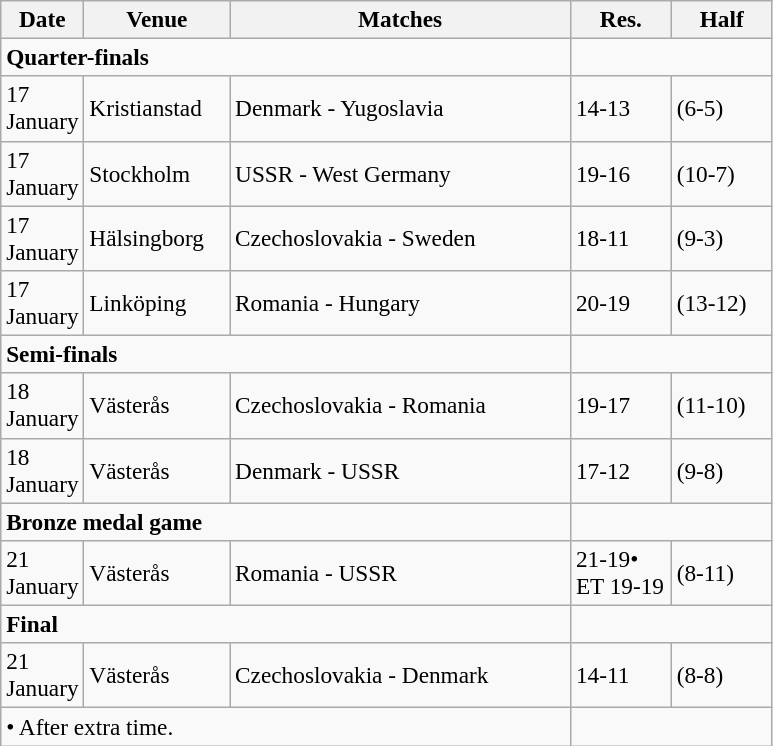<table class="wikitable sortable" style=font-size:97%>
<tr>
<th width="40px">Date</th>
<th width="90px">Venue</th>
<th width="220px">Matches</th>
<th width="60px">Res.</th>
<th width="60px">Half</th>
</tr>
<tr>
<td colspan="3" align="left"><strong>Quarter-finals</strong></td>
</tr>
<tr>
<td>17 January</td>
<td>Kristianstad</td>
<td align="left">Denmark - Yugoslavia</td>
<td>14-13</td>
<td>(6-5)</td>
</tr>
<tr>
<td>17 January</td>
<td>Stockholm</td>
<td align="left">USSR - West Germany</td>
<td>19-16</td>
<td>(10-7)</td>
</tr>
<tr>
<td>17 January</td>
<td>Hälsingborg</td>
<td align="left">Czechoslovakia - Sweden</td>
<td>18-11</td>
<td>(9-3)</td>
</tr>
<tr>
<td>17 January</td>
<td>Linköping</td>
<td align="left">Romania - Hungary</td>
<td>20-19</td>
<td>(13-12)</td>
</tr>
<tr>
<td colspan="3" align="left"><strong>Semi-finals</strong></td>
</tr>
<tr>
<td>18 January</td>
<td>Västerås</td>
<td align="left">Czechoslovakia - Romania</td>
<td>19-17</td>
<td>(11-10)</td>
</tr>
<tr>
<td>18 January</td>
<td>Västerås</td>
<td align="left">Denmark - USSR</td>
<td>17-12</td>
<td>(9-8)</td>
</tr>
<tr>
<td colspan="3" align="left"><strong>Bronze medal game</strong></td>
</tr>
<tr>
<td>21 January</td>
<td>Västerås</td>
<td align="left">Romania - USSR</td>
<td>21-19• ET 19-19</td>
<td>(8-11)</td>
</tr>
<tr>
<td colspan="3" align="left"><strong>Final</strong></td>
</tr>
<tr>
<td>21 January</td>
<td>Västerås</td>
<td align="left">Czechoslovakia - Denmark</td>
<td>14-11</td>
<td>(8-8)</td>
</tr>
<tr>
<td colspan="3" align="left">• After extra time.</td>
</tr>
</table>
